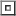<table>
<tr>
<td><br><table border=1>
<tr>
<td></td>
</tr>
</table>
</td>
</tr>
<tr>
</tr>
</table>
